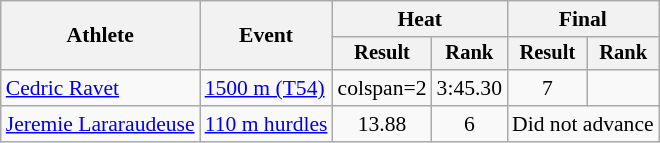<table class="wikitable" style="font-size:90%; text-align:center">
<tr>
<th rowspan=2>Athlete</th>
<th rowspan=2>Event</th>
<th colspan=2>Heat</th>
<th colspan=2>Final</th>
</tr>
<tr style="font-size:95%">
<th>Result</th>
<th>Rank</th>
<th>Result</th>
<th>Rank</th>
</tr>
<tr>
<td align=left><a href='#'>Cedric Ravet</a></td>
<td align=left rowspan=1><a href='#'>1500 m (T54)</a></td>
<td>colspan=2 </td>
<td>3:45.30</td>
<td>7</td>
</tr>
<tr>
<td align=left><a href='#'>Jeremie Lararaudeuse</a></td>
<td align=left rowspan=1><a href='#'>110 m hurdles</a></td>
<td>13.88</td>
<td>6</td>
<td colspan=2>Did not advance</td>
</tr>
</table>
